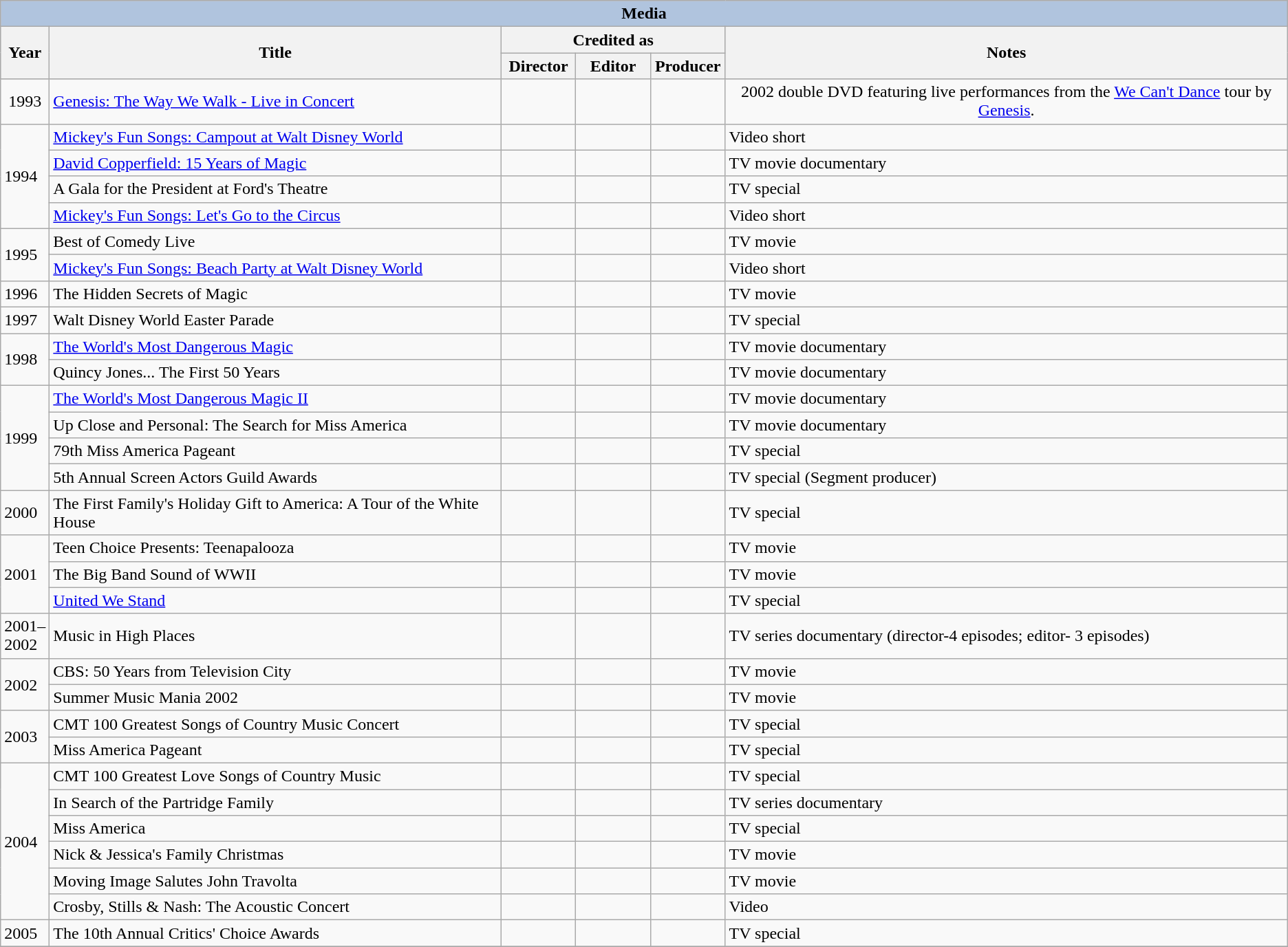<table class="wikitable">
<tr style="background:#ccc; text-align:center;">
<th colspan="6" style="background: LightSteelBlue;">Media</th>
</tr>
<tr style="background:#ccc; text-align:center;">
<th rowspan="2" style="width:33px;">Year</th>
<th rowspan="2">Title</th>
<th colspan="3">Credited as</th>
<th rowspan="2">Notes</th>
</tr>
<tr>
<th width=65>Director</th>
<th width=65>Editor</th>
<th width=65>Producer</th>
</tr>
<tr style="text-align:center;">
<td>1993</td>
<td style="text-align:left;"><a href='#'>Genesis: The Way We Walk - Live in Concert</a></td>
<td></td>
<td></td>
<td></td>
<td>2002 double DVD featuring live performances from the <a href='#'>We Can't Dance</a> tour by <a href='#'>Genesis</a>.</td>
</tr>
<tr>
<td rowspan="4">1994</td>
<td style="text-align:left;"><a href='#'>Mickey's Fun Songs: Campout at Walt Disney World</a></td>
<td></td>
<td></td>
<td></td>
<td>Video short</td>
</tr>
<tr>
<td style="text-align:left;"><a href='#'>David Copperfield: 15 Years of Magic</a></td>
<td></td>
<td></td>
<td></td>
<td>TV movie documentary</td>
</tr>
<tr>
<td style="text-align:left;">A Gala for the President at Ford's Theatre</td>
<td></td>
<td></td>
<td></td>
<td>TV special</td>
</tr>
<tr>
<td style="text-align:left;"><a href='#'>Mickey's Fun Songs: Let's Go to the Circus</a></td>
<td></td>
<td></td>
<td></td>
<td>Video short</td>
</tr>
<tr>
<td rowspan="2">1995</td>
<td style="text-align:left;">Best of Comedy Live</td>
<td></td>
<td></td>
<td></td>
<td>TV movie</td>
</tr>
<tr>
<td style="text-align:left;"><a href='#'>Mickey's Fun Songs: Beach Party at Walt Disney World</a></td>
<td></td>
<td></td>
<td></td>
<td>Video short</td>
</tr>
<tr>
<td>1996</td>
<td style="text-align:left;">The Hidden Secrets of Magic</td>
<td></td>
<td></td>
<td></td>
<td>TV movie</td>
</tr>
<tr>
<td>1997</td>
<td style="text-align:left;">Walt Disney World Easter Parade</td>
<td></td>
<td></td>
<td></td>
<td>TV special</td>
</tr>
<tr>
<td rowspan="2">1998</td>
<td style="text-align:left;"><a href='#'>The World's Most Dangerous Magic</a></td>
<td></td>
<td></td>
<td></td>
<td>TV movie documentary</td>
</tr>
<tr>
<td style="text-align:left;">Quincy Jones... The First 50 Years</td>
<td></td>
<td></td>
<td></td>
<td>TV movie documentary</td>
</tr>
<tr>
<td rowspan="4">1999</td>
<td style="text-align:left;"><a href='#'>The World's Most Dangerous Magic II</a></td>
<td></td>
<td></td>
<td></td>
<td>TV movie documentary</td>
</tr>
<tr>
<td style="text-align:left;">Up Close and Personal: The Search for Miss America</td>
<td></td>
<td></td>
<td></td>
<td>TV movie documentary</td>
</tr>
<tr>
<td style="text-align:left;">79th Miss America Pageant</td>
<td></td>
<td></td>
<td></td>
<td>TV special</td>
</tr>
<tr>
<td style="text-align:left;">5th Annual Screen Actors Guild Awards</td>
<td></td>
<td></td>
<td></td>
<td>TV special (Segment producer)</td>
</tr>
<tr>
<td>2000</td>
<td style="text-align:left;">The First Family's Holiday Gift to America: A Tour of the White House</td>
<td></td>
<td></td>
<td></td>
<td>TV special</td>
</tr>
<tr>
<td rowspan="3">2001</td>
<td style="text-align:left;">Teen Choice Presents: Teenapalooza</td>
<td></td>
<td></td>
<td></td>
<td>TV movie</td>
</tr>
<tr>
<td style="text-align:left;">The Big Band Sound of WWII</td>
<td></td>
<td></td>
<td></td>
<td>TV movie</td>
</tr>
<tr>
<td style="text-align:left;"><a href='#'>United We Stand</a></td>
<td></td>
<td></td>
<td></td>
<td>TV special</td>
</tr>
<tr>
<td>2001–2002</td>
<td style="text-align:left;">Music in High Places</td>
<td></td>
<td></td>
<td></td>
<td>TV series documentary (director-4 episodes; editor- 3 episodes)</td>
</tr>
<tr>
<td rowspan="2">2002</td>
<td style="text-align:left;">CBS: 50 Years from Television City</td>
<td></td>
<td></td>
<td></td>
<td>TV movie</td>
</tr>
<tr>
<td style="text-align:left;">Summer Music Mania 2002</td>
<td></td>
<td></td>
<td></td>
<td>TV movie</td>
</tr>
<tr>
<td rowspan="2">2003</td>
<td style="text-align:left;">CMT 100 Greatest Songs of Country Music Concert</td>
<td></td>
<td></td>
<td></td>
<td>TV special</td>
</tr>
<tr>
<td style="text-align:left;">Miss America Pageant</td>
<td></td>
<td></td>
<td></td>
<td>TV special</td>
</tr>
<tr>
<td rowspan="6">2004</td>
<td style="text-align:left;">CMT 100 Greatest Love Songs of Country Music</td>
<td></td>
<td></td>
<td></td>
<td>TV special</td>
</tr>
<tr>
<td style="text-align:left;">In Search of the Partridge Family</td>
<td></td>
<td></td>
<td></td>
<td>TV series documentary</td>
</tr>
<tr>
<td style="text-align:left;">Miss America</td>
<td></td>
<td></td>
<td></td>
<td>TV special</td>
</tr>
<tr>
<td style="text-align:left;">Nick & Jessica's Family Christmas</td>
<td></td>
<td></td>
<td></td>
<td>TV movie</td>
</tr>
<tr>
<td style="text-align:left;">Moving Image Salutes John Travolta</td>
<td></td>
<td></td>
<td></td>
<td>TV movie</td>
</tr>
<tr>
<td style="text-align:left;">Crosby, Stills & Nash: The Acoustic Concert</td>
<td></td>
<td></td>
<td></td>
<td>Video</td>
</tr>
<tr>
<td>2005</td>
<td style="text-align:left;">The 10th Annual Critics' Choice Awards</td>
<td></td>
<td></td>
<td></td>
<td>TV special</td>
</tr>
<tr>
</tr>
</table>
